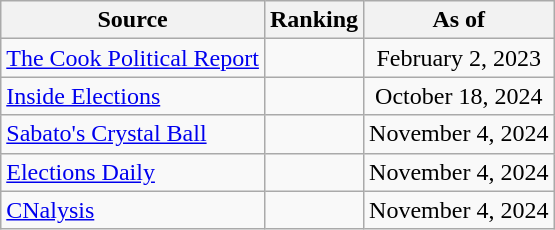<table class="wikitable" style="text-align:center">
<tr>
<th>Source</th>
<th>Ranking</th>
<th>As of</th>
</tr>
<tr>
<td style="text-align:left"><a href='#'>The Cook Political Report</a></td>
<td></td>
<td>February 2, 2023</td>
</tr>
<tr>
<td style="text-align:left"><a href='#'>Inside Elections</a></td>
<td></td>
<td>October 18, 2024</td>
</tr>
<tr>
<td style="text-align:left"><a href='#'>Sabato's Crystal Ball</a></td>
<td></td>
<td>November 4, 2024</td>
</tr>
<tr>
<td style="text-align:left"><a href='#'>Elections Daily</a></td>
<td></td>
<td>November 4, 2024</td>
</tr>
<tr>
<td style="text-align:left"><a href='#'>CNalysis</a></td>
<td></td>
<td>November 4, 2024</td>
</tr>
</table>
